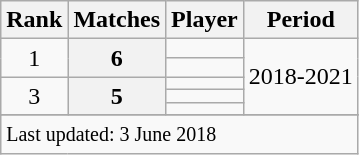<table class="wikitable plainrowheaders sortable">
<tr>
<th scope=col>Rank</th>
<th scope=col>Matches</th>
<th scope=col>Player</th>
<th scope=col>Period</th>
</tr>
<tr>
<td align=center rowspan=2>1</td>
<th scope=row style="text-align:center;" rowspan=2>6</th>
<td></td>
<td rowspan=5>2018-2021</td>
</tr>
<tr>
<td></td>
</tr>
<tr>
<td align=center rowspan=3>3</td>
<th scope=row style=text-align:center; rowspan=3>5</th>
<td></td>
</tr>
<tr>
<td></td>
</tr>
<tr>
<td></td>
</tr>
<tr>
</tr>
<tr class=sortbottom>
<td colspan=4><small>Last updated: 3 June 2018</small></td>
</tr>
</table>
